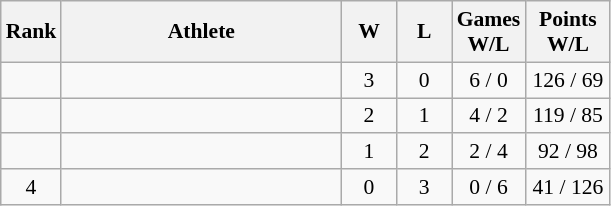<table class="wikitable" style="text-align: center; font-size:90% ">
<tr>
<th width="20">Rank</th>
<th width="180">Athlete</th>
<th width="30">W</th>
<th width="30">L</th>
<th width="40">Games<br>W/L</th>
<th width="50">Points<br>W/L</th>
</tr>
<tr>
<td></td>
<td align=left><strong></strong></td>
<td>3</td>
<td>0</td>
<td>6 / 0</td>
<td>126 / 69</td>
</tr>
<tr>
<td></td>
<td align=left><strong></strong></td>
<td>2</td>
<td>1</td>
<td>4 / 2</td>
<td>119 / 85</td>
</tr>
<tr>
<td></td>
<td align=left><strong></strong></td>
<td>1</td>
<td>2</td>
<td>2 / 4</td>
<td>92 / 98</td>
</tr>
<tr>
<td>4</td>
<td align=left></td>
<td>0</td>
<td>3</td>
<td>0 / 6</td>
<td>41 / 126</td>
</tr>
</table>
